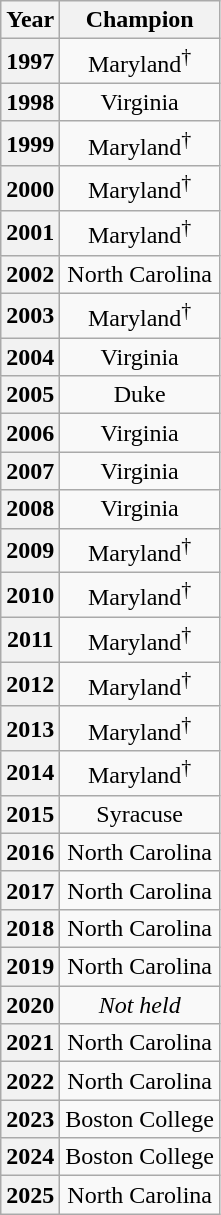<table class="wikitable" style="text-align: center;">
<tr>
<th>Year</th>
<th>Champion</th>
</tr>
<tr>
<th>1997</th>
<td>Maryland<sup>†</sup></td>
</tr>
<tr>
<th>1998</th>
<td>Virginia</td>
</tr>
<tr>
<th>1999</th>
<td>Maryland<sup>†</sup></td>
</tr>
<tr>
<th>2000</th>
<td>Maryland<sup>†</sup></td>
</tr>
<tr>
<th>2001</th>
<td>Maryland<sup>†</sup></td>
</tr>
<tr>
<th>2002</th>
<td>North Carolina</td>
</tr>
<tr>
<th>2003</th>
<td>Maryland<sup>†</sup></td>
</tr>
<tr>
<th>2004</th>
<td>Virginia</td>
</tr>
<tr>
<th>2005</th>
<td>Duke</td>
</tr>
<tr>
<th>2006</th>
<td>Virginia</td>
</tr>
<tr>
<th>2007</th>
<td>Virginia</td>
</tr>
<tr>
<th>2008</th>
<td>Virginia</td>
</tr>
<tr>
<th>2009</th>
<td>Maryland<sup>†</sup></td>
</tr>
<tr>
<th>2010</th>
<td>Maryland<sup>†</sup></td>
</tr>
<tr>
<th>2011</th>
<td>Maryland<sup>†</sup></td>
</tr>
<tr>
<th>2012</th>
<td>Maryland<sup>†</sup></td>
</tr>
<tr>
<th>2013</th>
<td>Maryland<sup>†</sup></td>
</tr>
<tr>
<th>2014</th>
<td>Maryland<sup>†</sup></td>
</tr>
<tr>
<th>2015</th>
<td>Syracuse</td>
</tr>
<tr>
<th>2016</th>
<td>North Carolina</td>
</tr>
<tr>
<th>2017</th>
<td>North Carolina</td>
</tr>
<tr>
<th>2018</th>
<td>North Carolina</td>
</tr>
<tr>
<th>2019</th>
<td>North Carolina</td>
</tr>
<tr>
<th>2020</th>
<td><em>Not held</em></td>
</tr>
<tr>
<th>2021</th>
<td>North Carolina</td>
</tr>
<tr>
<th>2022</th>
<td>North Carolina</td>
</tr>
<tr>
<th>2023</th>
<td>Boston College</td>
</tr>
<tr>
<th>2024</th>
<td>Boston College</td>
</tr>
<tr>
<th>2025</th>
<td>North Carolina</td>
</tr>
</table>
